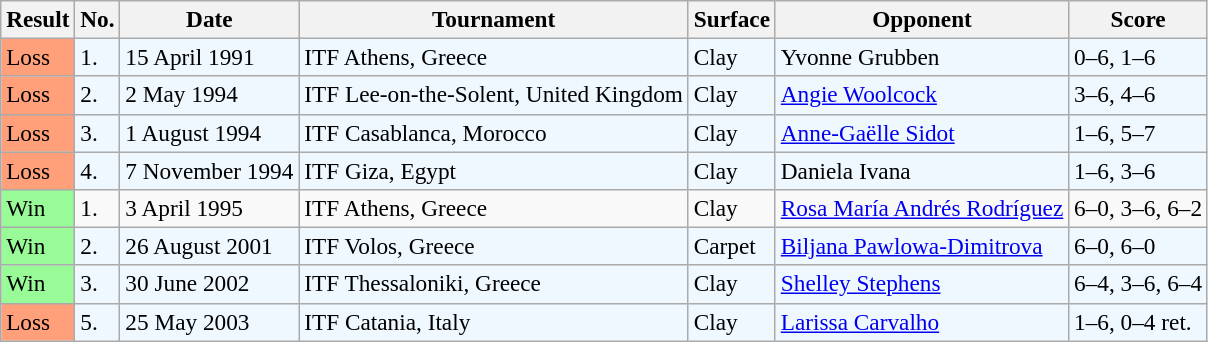<table class="sortable wikitable" style=font-size:97%>
<tr>
<th>Result</th>
<th>No.</th>
<th>Date</th>
<th>Tournament</th>
<th>Surface</th>
<th>Opponent</th>
<th class="unsortable">Score</th>
</tr>
<tr style="background:#f0f8ff;">
<td style="background:#ffa07a;">Loss</td>
<td>1.</td>
<td>15 April 1991</td>
<td>ITF Athens, Greece</td>
<td>Clay</td>
<td> Yvonne Grubben</td>
<td>0–6, 1–6</td>
</tr>
<tr style="background:#f0f8ff;">
<td style="background:#ffa07a;">Loss</td>
<td>2.</td>
<td>2 May 1994</td>
<td>ITF Lee-on-the-Solent, United Kingdom</td>
<td>Clay</td>
<td> <a href='#'>Angie Woolcock</a></td>
<td>3–6, 4–6</td>
</tr>
<tr style="background:#f0f8ff;">
<td style="background:#ffa07a;">Loss</td>
<td>3.</td>
<td>1 August 1994</td>
<td>ITF Casablanca, Morocco</td>
<td>Clay</td>
<td> <a href='#'>Anne-Gaëlle Sidot</a></td>
<td>1–6, 5–7</td>
</tr>
<tr style="background:#f0f8ff;">
<td style="background:#ffa07a;">Loss</td>
<td>4.</td>
<td>7 November 1994</td>
<td>ITF Giza, Egypt</td>
<td>Clay</td>
<td> Daniela Ivana</td>
<td>1–6, 3–6</td>
</tr>
<tr>
<td style="background:#98fb98;">Win</td>
<td>1.</td>
<td>3 April 1995</td>
<td>ITF Athens, Greece</td>
<td>Clay</td>
<td> <a href='#'>Rosa María Andrés Rodríguez</a></td>
<td>6–0, 3–6, 6–2</td>
</tr>
<tr style="background:#f0f8ff;">
<td style="background:#98fb98;">Win</td>
<td>2.</td>
<td>26 August 2001</td>
<td>ITF Volos, Greece</td>
<td>Carpet</td>
<td> <a href='#'>Biljana Pawlowa-Dimitrova</a></td>
<td>6–0, 6–0</td>
</tr>
<tr style="background:#f0f8ff;">
<td style="background:#98fb98;">Win</td>
<td>3.</td>
<td>30 June 2002</td>
<td>ITF Thessaloniki, Greece</td>
<td>Clay</td>
<td> <a href='#'>Shelley Stephens</a></td>
<td>6–4, 3–6, 6–4</td>
</tr>
<tr style="background:#f0f8ff;">
<td style="background:#ffa07a;">Loss</td>
<td>5.</td>
<td>25 May 2003</td>
<td>ITF Catania, Italy</td>
<td>Clay</td>
<td> <a href='#'>Larissa Carvalho</a></td>
<td>1–6, 0–4 ret.</td>
</tr>
</table>
